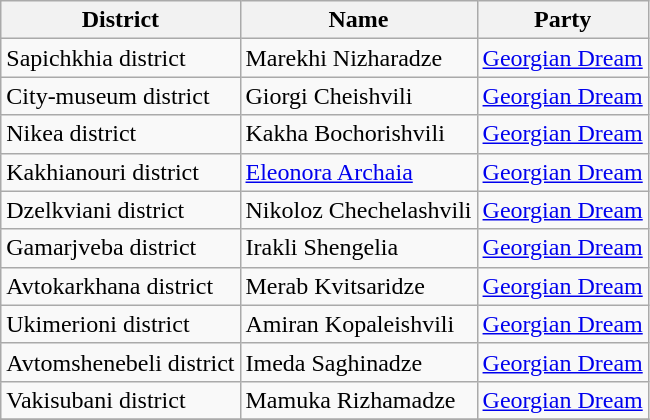<table class="wikitable">
<tr>
<th>District</th>
<th>Name</th>
<th>Party</th>
</tr>
<tr>
<td>Sapichkhia district</td>
<td>Marekhi Nizharadze</td>
<td><a href='#'>Georgian Dream</a></td>
</tr>
<tr>
<td>City-museum district</td>
<td>Giorgi Cheishvili</td>
<td><a href='#'>Georgian Dream</a></td>
</tr>
<tr>
<td>Nikea district</td>
<td>Kakha Bochorishvili</td>
<td><a href='#'>Georgian Dream</a></td>
</tr>
<tr>
<td>Kakhianouri district</td>
<td><a href='#'>Eleonora Archaia</a></td>
<td><a href='#'>Georgian Dream</a></td>
</tr>
<tr>
<td>Dzelkviani district</td>
<td>Nikoloz Chechelashvili</td>
<td><a href='#'>Georgian Dream</a></td>
</tr>
<tr>
<td>Gamarjveba district</td>
<td>Irakli Shengelia</td>
<td><a href='#'>Georgian Dream</a></td>
</tr>
<tr>
<td>Avtokarkhana district</td>
<td>Merab Kvitsaridze</td>
<td><a href='#'>Georgian Dream</a></td>
</tr>
<tr>
<td>Ukimerioni district</td>
<td>Amiran Kopaleishvili</td>
<td><a href='#'>Georgian Dream</a></td>
</tr>
<tr>
<td>Avtomshenebeli district</td>
<td>Imeda Saghinadze</td>
<td><a href='#'>Georgian Dream</a></td>
</tr>
<tr>
<td>Vakisubani district</td>
<td>Mamuka Rizhamadze</td>
<td><a href='#'>Georgian Dream</a></td>
</tr>
<tr>
</tr>
</table>
